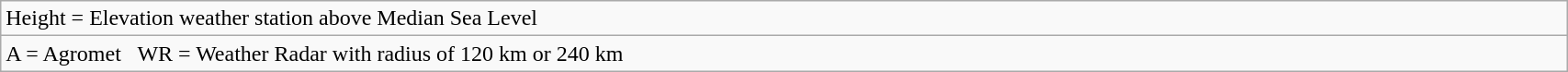<table class="wikitable" style="width:90%;">
<tr>
<td style="bgcolor=#ebebeb;">Height = Elevation weather station above Median Sea Level</td>
</tr>
<tr>
<td style="bgcolor=#ebebeb;">A = Agromet   WR = Weather Radar with radius of 120 km or 240 km</td>
</tr>
</table>
